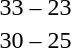<table style="text-align:center">
<tr>
<th width=200></th>
<th width=100></th>
<th width=200></th>
</tr>
<tr>
<td align=right><strong></strong></td>
<td>33 – 23</td>
<td align=left></td>
</tr>
<tr>
<td align=right><strong></strong></td>
<td>30 – 25</td>
<td align=left></td>
</tr>
</table>
